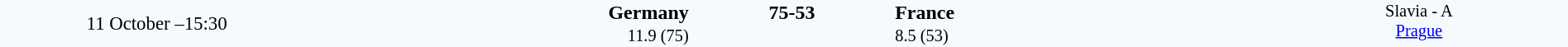<table style="width: 100%; background:#F5FAFF;" cellspacing="0">
<tr>
<td style=font-size:95% align=center rowspan=3 width=20%>11 October –15:30</td>
</tr>
<tr>
<td width=24% align=right><strong>Germany</strong> </td>
<td align=center width=13%><strong>75-53</strong></td>
<td width=24%> <strong>France</strong></td>
<td style=font-size:85% rowspan=3 valign=top align=center>Slavia - A <br><a href='#'>Prague</a></td>
</tr>
<tr style=font-size:85%>
<td align=right>11.9 (75)</td>
<td align=center></td>
<td>8.5 (53)</td>
</tr>
</table>
